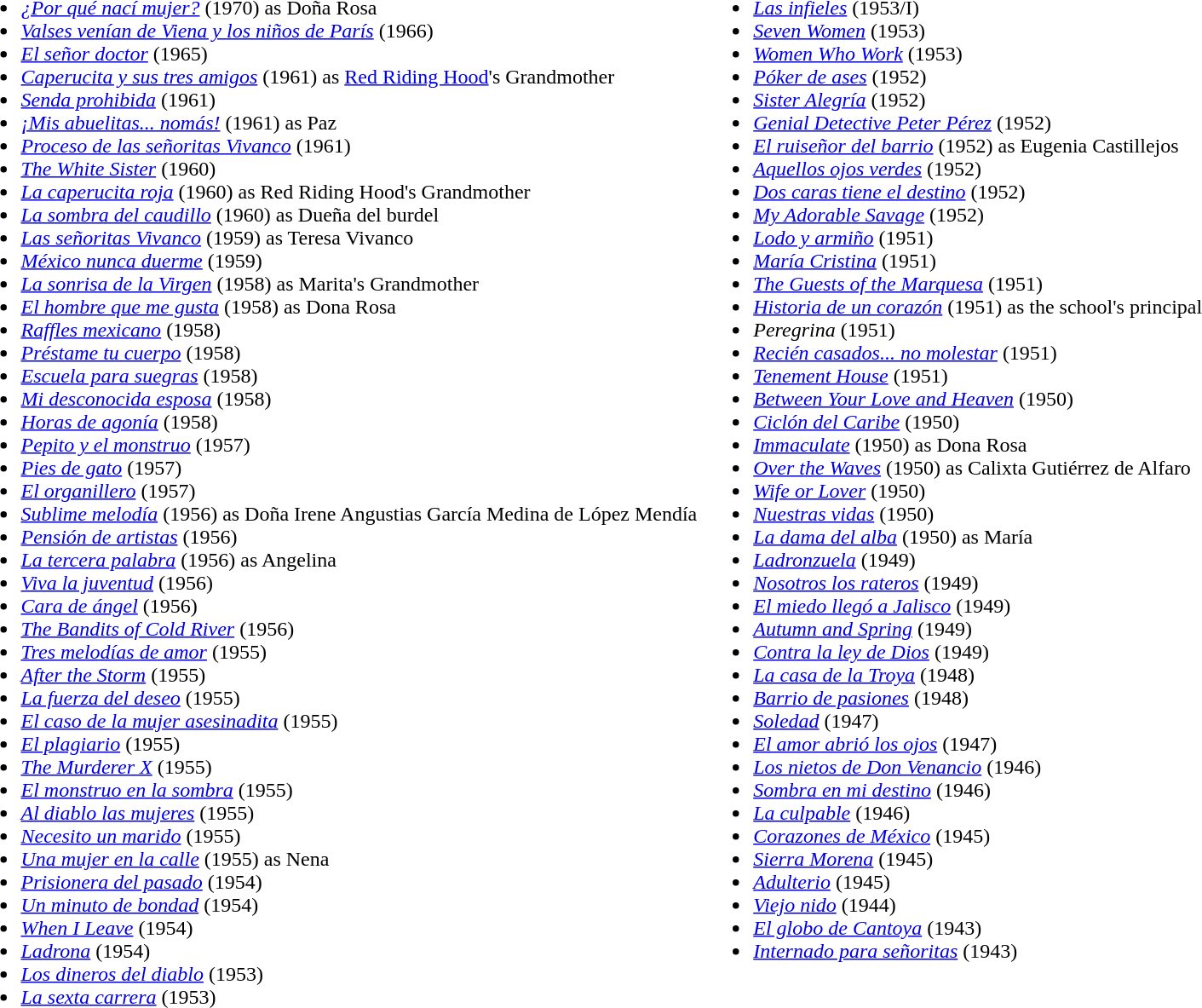<table>
<tr valign=top>
<td><br><ul><li><em><a href='#'>¿Por qué nací mujer?</a></em> (1970) as Doña Rosa</li><li><em><a href='#'>Valses venían de Viena y los niños de París</a></em> (1966)</li><li><em><a href='#'>El señor doctor</a></em> (1965)</li><li><em><a href='#'>Caperucita y sus tres amigos</a></em> (1961) as <a href='#'>Red Riding Hood</a>'s Grandmother</li><li><em><a href='#'>Senda prohibida</a></em> (1961)</li><li><em><a href='#'>¡Mis abuelitas... nomás!</a></em> (1961) as Paz</li><li><em><a href='#'>Proceso de las señoritas Vivanco</a></em> (1961)</li><li><em><a href='#'>The White Sister</a></em> (1960)</li><li><em><a href='#'>La caperucita roja</a></em> (1960) as Red Riding Hood's Grandmother</li><li><em><a href='#'>La sombra del caudillo</a></em> (1960) as Dueña del burdel</li><li><em><a href='#'>Las señoritas Vivanco</a></em> (1959) as Teresa Vivanco</li><li><em><a href='#'>México nunca duerme</a></em> (1959)</li><li><em><a href='#'>La sonrisa de la Virgen</a></em> (1958) as Marita's Grandmother</li><li><em><a href='#'>El hombre que me gusta</a></em> (1958) as Dona Rosa</li><li><em><a href='#'>Raffles mexicano</a></em> (1958)</li><li><em><a href='#'>Préstame tu cuerpo</a></em> (1958)</li><li><em><a href='#'>Escuela para suegras</a></em> (1958)</li><li><em><a href='#'>Mi desconocida esposa</a></em> (1958)</li><li><em><a href='#'>Horas de agonía</a></em> (1958)</li><li><em><a href='#'>Pepito y el monstruo</a></em> (1957)</li><li><em><a href='#'>Pies de gato</a></em> (1957)</li><li><em><a href='#'>El organillero</a></em> (1957)</li><li><em><a href='#'>Sublime melodía</a></em> (1956) as Doña Irene Angustias García Medina de López Mendía</li><li><em><a href='#'>Pensión de artistas</a></em> (1956)</li><li><em><a href='#'>La tercera palabra</a></em> (1956) as Angelina</li><li><em><a href='#'>Viva la juventud</a></em> (1956)</li><li><em><a href='#'>Cara de ángel</a></em> (1956)</li><li><em><a href='#'>The Bandits of Cold River</a></em> (1956)</li><li><em><a href='#'>Tres melodías de amor</a></em> (1955)</li><li><em><a href='#'>After the Storm</a></em> (1955)</li><li><em><a href='#'>La fuerza del deseo</a></em> (1955)</li><li><em><a href='#'>El caso de la mujer asesinadita</a></em> (1955)</li><li><em><a href='#'>El plagiario</a></em> (1955)</li><li><em><a href='#'>The Murderer X</a></em> (1955)</li><li><em><a href='#'>El monstruo en la sombra</a></em> (1955)</li><li><em><a href='#'>Al diablo las mujeres</a></em> (1955)</li><li><em><a href='#'>Necesito un marido</a></em> (1955)</li><li><em><a href='#'>Una mujer en la calle</a></em> (1955) as Nena</li><li><em><a href='#'>Prisionera del pasado</a></em> (1954)</li><li><em><a href='#'>Un minuto de bondad</a></em> (1954)</li><li><em><a href='#'>When I Leave</a></em> (1954)</li><li><em><a href='#'>Ladrona</a></em> (1954)</li><li><em><a href='#'>Los dineros del diablo</a></em> (1953)</li><li><em><a href='#'>La sexta carrera</a></em> (1953)</li></ul></td>
<td><br><ul><li><em><a href='#'>Las infieles</a></em> (1953/I)</li><li><em><a href='#'>Seven Women</a></em> (1953)</li><li><em><a href='#'>Women Who Work</a></em> (1953)</li><li><em><a href='#'>Póker de ases</a></em> (1952)</li><li><em><a href='#'>Sister Alegría</a></em> (1952)</li><li><em><a href='#'>Genial Detective Peter Pérez</a></em> (1952)</li><li><em><a href='#'>El ruiseñor del barrio</a></em> (1952) as Eugenia Castillejos</li><li><em><a href='#'>Aquellos ojos verdes</a></em> (1952)</li><li><em><a href='#'>Dos caras tiene el destino</a></em> (1952)</li><li><em><a href='#'>My Adorable Savage</a></em> (1952)</li><li><em><a href='#'>Lodo y armiño</a></em> (1951)</li><li><em><a href='#'>María Cristina</a></em> (1951)</li><li><em><a href='#'>The Guests of the Marquesa</a></em> (1951)</li><li><em><a href='#'>Historia de un corazón</a></em> (1951) as the school's principal</li><li><em>Peregrina</em> (1951)</li><li><em><a href='#'>Recién casados... no molestar</a></em> (1951)</li><li><em><a href='#'>Tenement House</a></em> (1951)</li><li><em><a href='#'>Between Your Love and Heaven</a></em> (1950)</li><li><em><a href='#'>Ciclón del Caribe</a></em> (1950)</li><li><em><a href='#'>Immaculate</a></em> (1950) as Dona Rosa</li><li><em><a href='#'>Over the Waves</a></em> (1950) as Calixta Gutiérrez de Alfaro</li><li><em><a href='#'>Wife or Lover</a></em> (1950)</li><li><em><a href='#'>Nuestras vidas</a></em> (1950)</li><li><em><a href='#'>La dama del alba</a></em> (1950) as María</li><li><em><a href='#'>Ladronzuela</a></em> (1949)</li><li><em><a href='#'>Nosotros los rateros</a></em> (1949)</li><li><em><a href='#'>El miedo llegó a Jalisco</a></em> (1949)</li><li><em><a href='#'>Autumn and Spring</a></em> (1949)</li><li><em><a href='#'>Contra la ley de Dios</a></em> (1949)</li><li><em><a href='#'>La casa de la Troya</a></em> (1948)</li><li><em><a href='#'>Barrio de pasiones</a></em> (1948)</li><li><em><a href='#'>Soledad</a></em> (1947)</li><li><em><a href='#'>El amor abrió los ojos</a></em> (1947)</li><li><em><a href='#'>Los nietos de Don Venancio</a></em> (1946)</li><li><em><a href='#'>Sombra en mi destino</a></em> (1946)</li><li><em><a href='#'>La culpable</a></em> (1946)</li><li><em><a href='#'>Corazones de México</a></em> (1945)</li><li><em><a href='#'>Sierra Morena</a></em> (1945)</li><li><em><a href='#'>Adulterio</a></em> (1945)</li><li><em><a href='#'>Viejo nido</a></em> (1944)</li><li><em><a href='#'>El globo de Cantoya</a></em> (1943)</li><li><em><a href='#'>Internado para señoritas</a></em> (1943)</li></ul></td>
</tr>
</table>
